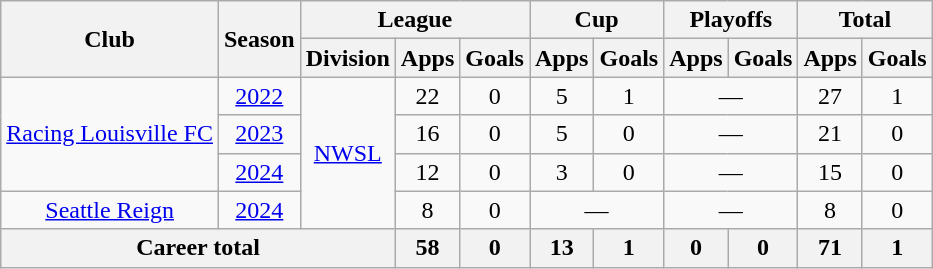<table class="wikitable" style="text-align:center">
<tr>
<th rowspan="2">Club</th>
<th rowspan="2">Season</th>
<th colspan="3">League</th>
<th colspan="2">Cup</th>
<th colspan="2">Playoffs</th>
<th colspan="2">Total</th>
</tr>
<tr>
<th>Division</th>
<th>Apps</th>
<th>Goals</th>
<th>Apps</th>
<th>Goals</th>
<th>Apps</th>
<th>Goals</th>
<th>Apps</th>
<th>Goals</th>
</tr>
<tr>
<td rowspan="3"><a href='#'>Racing Louisville FC</a></td>
<td><a href='#'>2022</a></td>
<td rowspan="4"><a href='#'>NWSL</a></td>
<td>22</td>
<td>0</td>
<td>5</td>
<td>1</td>
<td colspan="2">—</td>
<td>27</td>
<td>1</td>
</tr>
<tr>
<td><a href='#'>2023</a></td>
<td>16</td>
<td>0</td>
<td>5</td>
<td>0</td>
<td colspan="2">—</td>
<td>21</td>
<td>0</td>
</tr>
<tr>
<td><a href='#'>2024</a></td>
<td>12</td>
<td>0</td>
<td>3</td>
<td>0</td>
<td colspan="2">—</td>
<td>15</td>
<td>0</td>
</tr>
<tr>
<td><a href='#'>Seattle Reign</a></td>
<td><a href='#'>2024</a></td>
<td>8</td>
<td>0</td>
<td colspan="2">—</td>
<td colspan="2">—</td>
<td>8</td>
<td>0</td>
</tr>
<tr>
<th colspan="3">Career total</th>
<th>58</th>
<th>0</th>
<th>13</th>
<th>1</th>
<th>0</th>
<th>0</th>
<th>71</th>
<th>1</th>
</tr>
</table>
